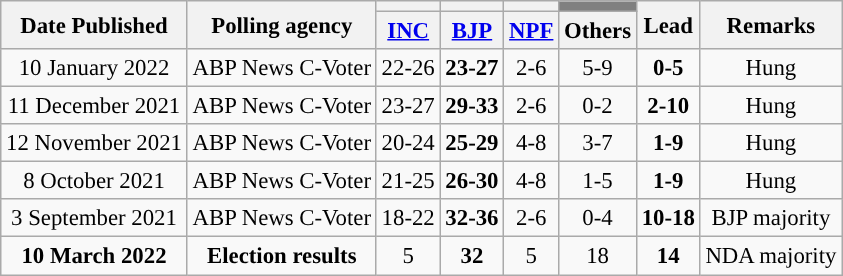<table class="wikitable sortable" style="text-align:center;font-size:95%">
<tr>
<th rowspan="2">Date Published</th>
<th rowspan="2">Polling agency</th>
<th style="background:"></th>
<th style="background:"></th>
<th style="text-align:center; background:"></th>
<th style="background:gray;"></th>
<th rowspan="2">Lead</th>
<th rowspan="2">Remarks</th>
</tr>
<tr>
<th><a href='#'>INC</a></th>
<th><a href='#'>BJP</a></th>
<th><a href='#'>NPF</a></th>
<th>Others</th>
</tr>
<tr>
<td>10 January 2022</td>
<td>ABP News C-Voter</td>
<td>22-26</td>
<td style="background:"><strong>23-27</strong></td>
<td>2-6</td>
<td>5-9</td>
<td style="background:"><strong>0-5</strong></td>
<td>Hung</td>
</tr>
<tr>
<td>11 December 2021</td>
<td>ABP News C-Voter</td>
<td>23-27</td>
<td style="background:"><strong>29-33</strong></td>
<td>2-6</td>
<td>0-2</td>
<td style="background:"><strong>2-10</strong></td>
<td>Hung</td>
</tr>
<tr>
<td>12 November 2021</td>
<td>ABP News C-Voter</td>
<td>20-24</td>
<td style="background:"><strong>25-29</strong></td>
<td>4-8</td>
<td>3-7</td>
<td style="background:"><strong>1-9</strong></td>
<td>Hung</td>
</tr>
<tr>
<td>8 October 2021</td>
<td>ABP News C-Voter</td>
<td>21-25</td>
<td style="background:"><strong>26-30</strong></td>
<td>4-8</td>
<td>1-5</td>
<td style="background:"><strong>1-9</strong></td>
<td>Hung</td>
</tr>
<tr>
<td>3 September 2021</td>
<td>ABP News C-Voter</td>
<td>18-22</td>
<td style="background:"><strong>32-36</strong></td>
<td>2-6</td>
<td>0-4</td>
<td style="background:"><strong>10-18</strong></td>
<td>BJP majority</td>
</tr>
<tr>
<td style="background:"><strong>10 March 2022</strong></td>
<td style="background:"><strong>Election results</strong></td>
<td style="background:">5</td>
<td><strong>32</strong></td>
<td style="background:">5</td>
<td style="background:">18</td>
<td><strong>14</strong></td>
<td style="background:">NDA majority</td>
</tr>
</table>
